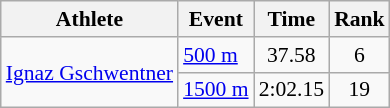<table class="wikitable" style="font-size:90%">
<tr>
<th>Athlete</th>
<th>Event</th>
<th>Time</th>
<th>Rank</th>
</tr>
<tr align=center>
<td align=left rowspan=2><a href='#'>Ignaz Gschwentner</a></td>
<td align=left><a href='#'>500 m</a></td>
<td>37.58</td>
<td>6</td>
</tr>
<tr align=center>
<td align=left><a href='#'>1500 m</a></td>
<td>2:02.15</td>
<td>19</td>
</tr>
</table>
